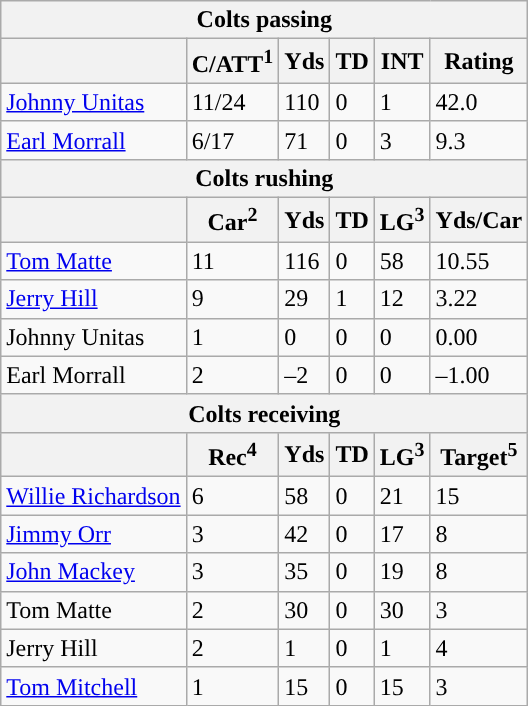<table class="wikitable">
<tr>
<th colspan="6">Colts passing</th>
</tr>
<tr>
<th></th>
<th>C/ATT<sup>1</sup></th>
<th>Yds</th>
<th>TD</th>
<th>INT</th>
<th>Rating</th>
</tr>
<tr>
<td><a href='#'>Johnny Unitas</a></td>
<td>11/24</td>
<td>110</td>
<td>0</td>
<td>1</td>
<td>42.0</td>
</tr>
<tr>
<td><a href='#'>Earl Morrall</a></td>
<td>6/17</td>
<td>71</td>
<td>0</td>
<td>3</td>
<td>9.3</td>
</tr>
<tr>
<th colspan="6">Colts rushing</th>
</tr>
<tr>
<th></th>
<th>Car<sup>2</sup></th>
<th>Yds</th>
<th>TD</th>
<th>LG<sup>3</sup></th>
<th>Yds/Car</th>
</tr>
<tr>
<td><a href='#'>Tom Matte</a></td>
<td>11</td>
<td>116</td>
<td>0</td>
<td>58</td>
<td>10.55</td>
</tr>
<tr>
<td><a href='#'>Jerry Hill</a></td>
<td>9</td>
<td>29</td>
<td>1</td>
<td>12</td>
<td>3.22</td>
</tr>
<tr>
<td>Johnny Unitas</td>
<td>1</td>
<td>0</td>
<td>0</td>
<td>0</td>
<td>0.00</td>
</tr>
<tr>
<td>Earl Morrall</td>
<td>2</td>
<td>–2</td>
<td>0</td>
<td>0</td>
<td>–1.00</td>
</tr>
<tr>
<th colspan="6">Colts receiving</th>
</tr>
<tr>
<th></th>
<th>Rec<sup>4</sup></th>
<th>Yds</th>
<th>TD</th>
<th>LG<sup>3</sup></th>
<th>Target<sup>5</sup></th>
</tr>
<tr>
<td><a href='#'>Willie Richardson</a></td>
<td>6</td>
<td>58</td>
<td>0</td>
<td>21</td>
<td>15</td>
</tr>
<tr>
<td><a href='#'>Jimmy Orr</a></td>
<td>3</td>
<td>42</td>
<td>0</td>
<td>17</td>
<td>8</td>
</tr>
<tr>
<td><a href='#'>John Mackey</a></td>
<td>3</td>
<td>35</td>
<td>0</td>
<td>19</td>
<td>8</td>
</tr>
<tr>
<td>Tom Matte</td>
<td>2</td>
<td>30</td>
<td>0</td>
<td>30</td>
<td>3</td>
</tr>
<tr>
<td>Jerry Hill</td>
<td>2</td>
<td>1</td>
<td>0</td>
<td>1</td>
<td>4</td>
</tr>
<tr>
<td><a href='#'>Tom Mitchell</a></td>
<td>1</td>
<td>15</td>
<td>0</td>
<td>15</td>
<td>3</td>
</tr>
</table>
